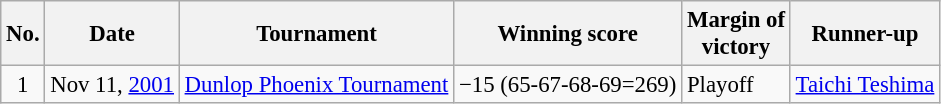<table class="wikitable" style="font-size:95%;">
<tr>
<th>No.</th>
<th>Date</th>
<th>Tournament</th>
<th>Winning score</th>
<th>Margin of<br>victory</th>
<th>Runner-up</th>
</tr>
<tr>
<td align=center>1</td>
<td align=right>Nov 11, <a href='#'>2001</a></td>
<td><a href='#'>Dunlop Phoenix Tournament</a></td>
<td>−15 (65-67-68-69=269)</td>
<td>Playoff</td>
<td> <a href='#'>Taichi Teshima</a></td>
</tr>
</table>
